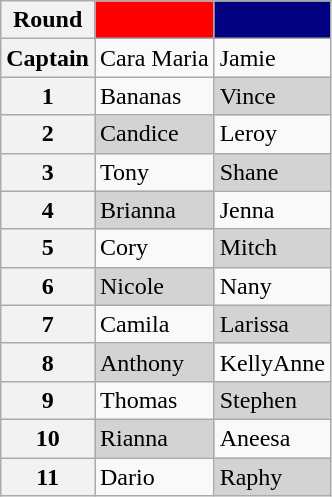<table class="wikitable">
<tr>
<th>Round</th>
<td bgcolor="red"></td>
<td bgcolor="navy"></td>
</tr>
<tr>
<th>Captain</th>
<td>Cara Maria</td>
<td>Jamie</td>
</tr>
<tr>
<th>1</th>
<td>Bananas</td>
<td bgcolor="lightgray">Vince</td>
</tr>
<tr>
<th>2</th>
<td bgcolor="lightgray">Candice</td>
<td>Leroy</td>
</tr>
<tr>
<th>3</th>
<td>Tony</td>
<td bgcolor="lightgray">Shane</td>
</tr>
<tr>
<th>4</th>
<td bgcolor="lightgray">Brianna</td>
<td>Jenna</td>
</tr>
<tr>
<th>5</th>
<td>Cory</td>
<td bgcolor="lightgray">Mitch</td>
</tr>
<tr>
<th>6</th>
<td bgcolor="lightgray">Nicole</td>
<td>Nany</td>
</tr>
<tr>
<th>7</th>
<td>Camila</td>
<td bgcolor="lightgray">Larissa</td>
</tr>
<tr>
<th>8</th>
<td bgcolor="lightgray">Anthony</td>
<td>KellyAnne</td>
</tr>
<tr>
<th>9</th>
<td>Thomas</td>
<td bgcolor="lightgray">Stephen</td>
</tr>
<tr>
<th>10</th>
<td bgcolor="lightgray">Rianna</td>
<td>Aneesa</td>
</tr>
<tr>
<th>11</th>
<td>Dario</td>
<td bgcolor="lightgray">Raphy</td>
</tr>
</table>
